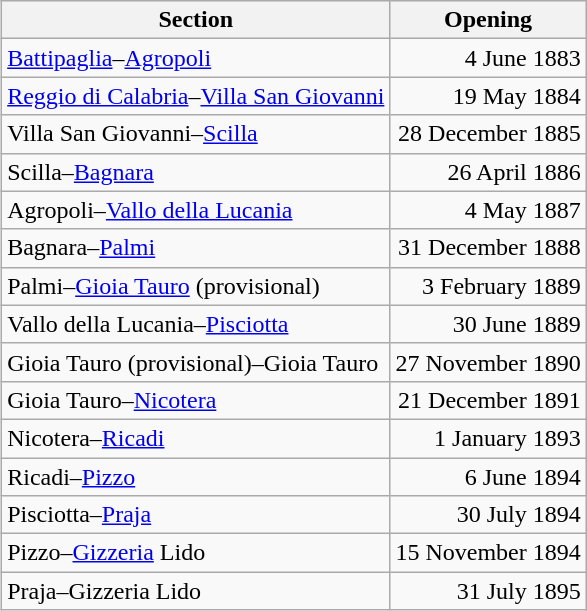<table class="wikitable" style="float:right">
<tr style="background:#efefef;">
<th>Section</th>
<th>Opening</th>
</tr>
<tr>
<td align="left"><a href='#'>Battipaglia</a>–<a href='#'>Agropoli</a></td>
<td align="right">4 June 1883</td>
</tr>
<tr>
<td align="left"><a href='#'>Reggio di Calabria</a>–<a href='#'>Villa San Giovanni</a></td>
<td align="right">19 May 1884</td>
</tr>
<tr>
<td align="left">Villa San Giovanni–<a href='#'>Scilla</a></td>
<td align="right">28 December 1885</td>
</tr>
<tr>
<td align="left">Scilla–<a href='#'>Bagnara</a></td>
<td align="right">26 April 1886</td>
</tr>
<tr>
<td align="left">Agropoli–<a href='#'>Vallo della Lucania</a></td>
<td align="right">4 May 1887</td>
</tr>
<tr>
<td align="left">Bagnara–<a href='#'>Palmi</a></td>
<td align="right">31 December 1888</td>
</tr>
<tr>
<td align="left">Palmi–<a href='#'>Gioia Tauro</a> (provisional)</td>
<td align="right">3 February 1889</td>
</tr>
<tr>
<td align="left">Vallo della Lucania–<a href='#'>Pisciotta</a></td>
<td align="right">30 June 1889</td>
</tr>
<tr>
<td align="left">Gioia Tauro (provisional)–Gioia Tauro</td>
<td align="right">27 November 1890</td>
</tr>
<tr>
<td align="left">Gioia Tauro–<a href='#'>Nicotera</a></td>
<td align="right">21 December 1891</td>
</tr>
<tr>
<td align="left">Nicotera–<a href='#'>Ricadi</a></td>
<td align="right">1 January 1893</td>
</tr>
<tr>
<td align="left">Ricadi–<a href='#'>Pizzo</a></td>
<td align="right">6 June 1894</td>
</tr>
<tr>
<td align="left">Pisciotta–<a href='#'>Praja</a></td>
<td align="right">30 July 1894</td>
</tr>
<tr>
<td align="left">Pizzo–<a href='#'>Gizzeria</a> Lido</td>
<td align="right">15 November 1894</td>
</tr>
<tr>
<td align="left">Praja–Gizzeria Lido</td>
<td align="right">31 July 1895</td>
</tr>
</table>
